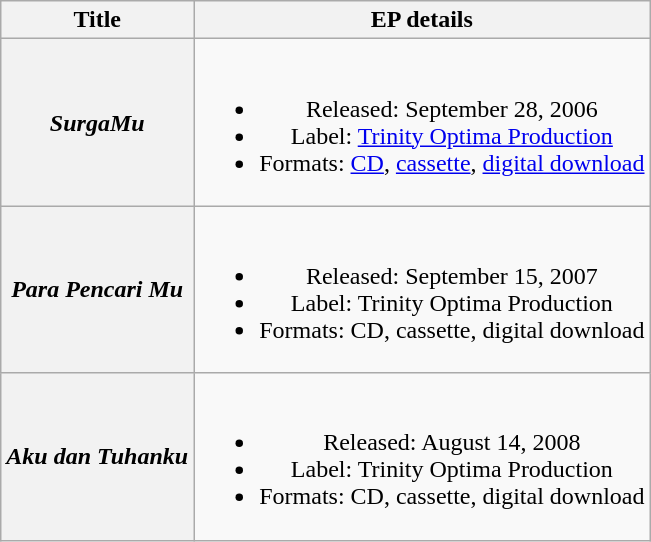<table class="wikitable plainrowheaders" style="text-align:center;">
<tr>
<th scope="col">Title</th>
<th scope="col">EP details</th>
</tr>
<tr>
<th scope="row"><em>SurgaMu</em> <br></th>
<td><br><ul><li>Released: September 28, 2006</li><li>Label: <a href='#'>Trinity Optima Production</a></li><li>Formats: <a href='#'>CD</a>, <a href='#'>cassette</a>, <a href='#'>digital download</a></li></ul></td>
</tr>
<tr>
<th scope="row"><em>Para Pencari Mu</em> <br></th>
<td><br><ul><li>Released: September 15, 2007</li><li>Label: Trinity Optima Production</li><li>Formats: CD, cassette, digital download</li></ul></td>
</tr>
<tr>
<th scope="row"><em>Aku dan Tuhanku</em> <br></th>
<td><br><ul><li>Released: August 14, 2008</li><li>Label: Trinity Optima Production</li><li>Formats: CD, cassette, digital download</li></ul></td>
</tr>
</table>
